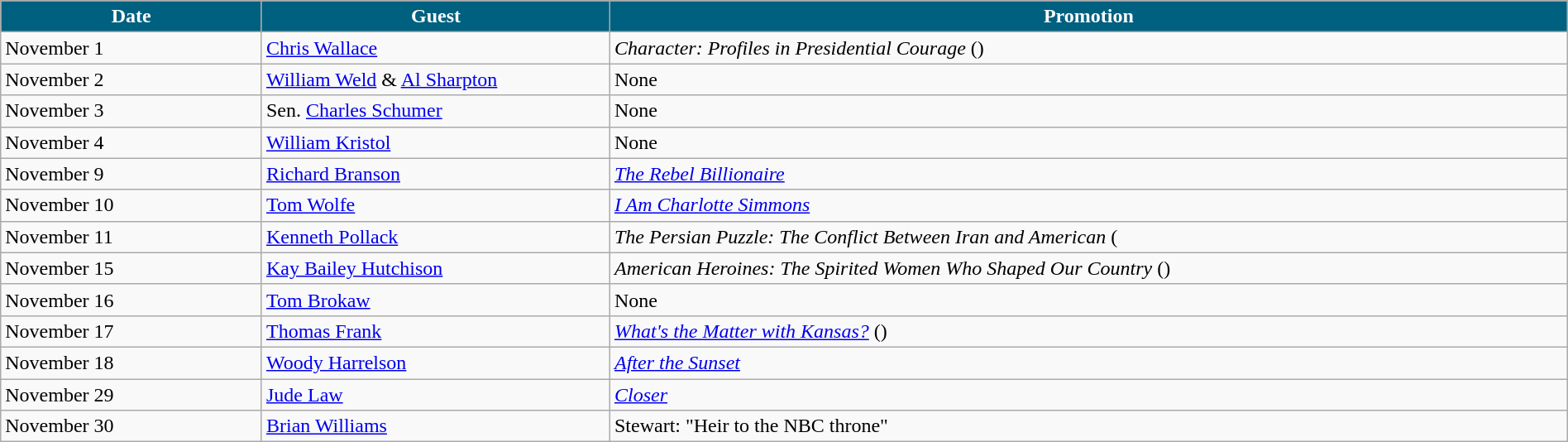<table class="wikitable" width="100%">
<tr bgcolor="#CCCCCC">
<th width="15%" style="background:#006080; color:#FFFFFF">Date</th>
<th width="20%" style="background:#006080; color:#FFFFFF">Guest</th>
<th width="55%" style="background:#006080; color:#FFFFFF">Promotion</th>
</tr>
<tr>
<td>November 1</td>
<td><a href='#'>Chris Wallace</a></td>
<td><em>Character: Profiles in Presidential Courage</em> ()</td>
</tr>
<tr>
<td>November 2</td>
<td><a href='#'>William Weld</a> & <a href='#'>Al Sharpton</a></td>
<td>None</td>
</tr>
<tr>
<td>November 3</td>
<td>Sen. <a href='#'>Charles Schumer</a></td>
<td>None</td>
</tr>
<tr>
<td>November 4</td>
<td><a href='#'>William Kristol</a></td>
<td>None</td>
</tr>
<tr>
<td>November 9</td>
<td><a href='#'>Richard Branson</a></td>
<td><em><a href='#'>The Rebel Billionaire</a></em></td>
</tr>
<tr>
<td>November 10</td>
<td><a href='#'>Tom Wolfe</a></td>
<td><em><a href='#'>I Am Charlotte Simmons</a></em></td>
</tr>
<tr>
<td>November 11</td>
<td><a href='#'>Kenneth Pollack</a></td>
<td><em>The Persian Puzzle: The Conflict Between Iran and American</em> (</td>
</tr>
<tr>
<td>November 15</td>
<td><a href='#'>Kay Bailey Hutchison</a></td>
<td><em>American Heroines: The Spirited Women Who Shaped Our Country</em> ()</td>
</tr>
<tr>
<td>November 16</td>
<td><a href='#'>Tom Brokaw</a></td>
<td>None</td>
</tr>
<tr>
<td>November 17</td>
<td><a href='#'>Thomas Frank</a></td>
<td><em><a href='#'>What's the Matter with Kansas?</a></em> ()</td>
</tr>
<tr>
<td>November 18</td>
<td><a href='#'>Woody Harrelson</a></td>
<td><em><a href='#'>After the Sunset</a></em></td>
</tr>
<tr>
<td>November 29</td>
<td><a href='#'>Jude Law</a></td>
<td><em><a href='#'>Closer</a></em></td>
</tr>
<tr>
<td>November 30</td>
<td><a href='#'>Brian Williams</a></td>
<td>Stewart: "Heir to the NBC throne"</td>
</tr>
</table>
